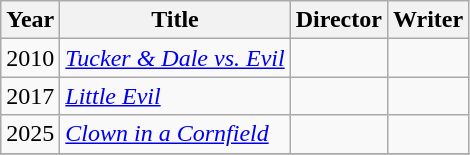<table class="wikitable">
<tr>
<th>Year</th>
<th>Title</th>
<th>Director</th>
<th>Writer</th>
</tr>
<tr>
<td>2010</td>
<td><em><a href='#'>Tucker & Dale vs. Evil</a></em></td>
<td></td>
<td></td>
</tr>
<tr>
<td>2017</td>
<td><em><a href='#'>Little Evil</a></em></td>
<td></td>
<td></td>
</tr>
<tr>
<td>2025</td>
<td><em><a href='#'>Clown in a Cornfield</a></em></td>
<td></td>
<td></td>
</tr>
<tr>
</tr>
</table>
